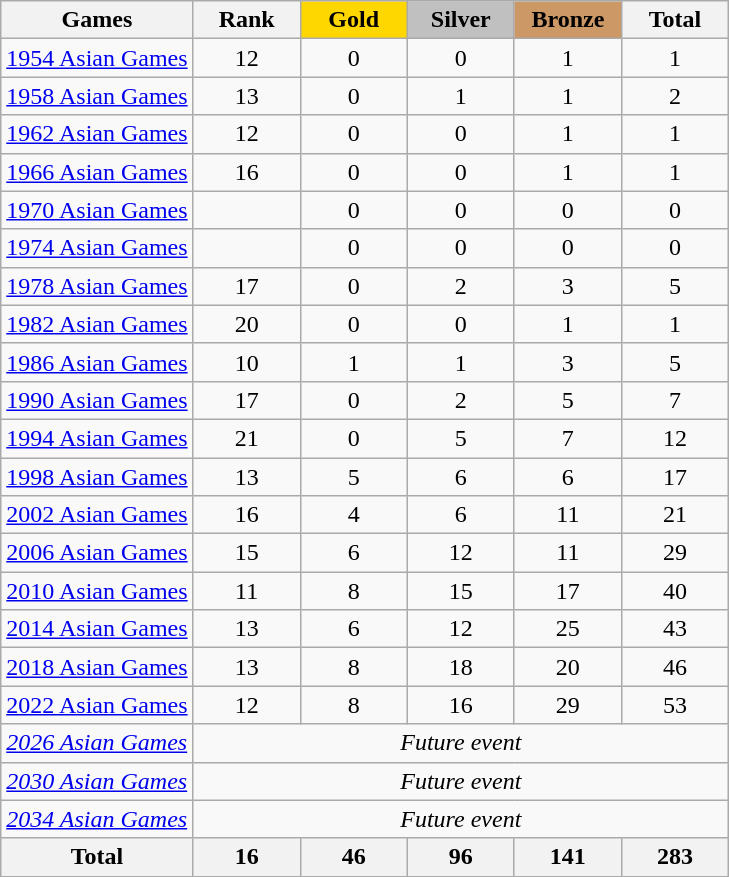<table class="wikitable sortable" style="margin-top:0em; text-align:center; font-size:100%;">
<tr>
<th>Games</th>
<th style="width:4em;">Rank</th>
<td style="background:gold; width:4em;"><strong>Gold</strong></td>
<td style="background:silver; width:4em;"><strong>Silver</strong></td>
<td style="background:#cc9966; width:4em;"><strong>Bronze</strong></td>
<th style="width:4em;">Total</th>
</tr>
<tr>
<td align=left><a href='#'>1954 Asian Games</a></td>
<td>12</td>
<td>0</td>
<td>0</td>
<td>1</td>
<td>1</td>
</tr>
<tr>
<td align=left><a href='#'>1958 Asian Games</a></td>
<td>13</td>
<td>0</td>
<td>1</td>
<td>1</td>
<td>2</td>
</tr>
<tr>
<td align=left><a href='#'>1962 Asian Games</a></td>
<td>12</td>
<td>0</td>
<td>0</td>
<td>1</td>
<td>1</td>
</tr>
<tr>
<td align=left><a href='#'>1966 Asian Games</a></td>
<td>16</td>
<td>0</td>
<td>0</td>
<td>1</td>
<td>1</td>
</tr>
<tr>
<td align=left><a href='#'>1970 Asian Games</a></td>
<td></td>
<td>0</td>
<td>0</td>
<td>0</td>
<td>0</td>
</tr>
<tr>
<td align=left><a href='#'>1974 Asian Games</a></td>
<td></td>
<td>0</td>
<td>0</td>
<td>0</td>
<td>0</td>
</tr>
<tr>
<td align=left><a href='#'>1978 Asian Games</a></td>
<td>17</td>
<td>0</td>
<td>2</td>
<td>3</td>
<td>5</td>
</tr>
<tr>
<td align=left><a href='#'>1982 Asian Games</a></td>
<td>20</td>
<td>0</td>
<td>0</td>
<td>1</td>
<td>1</td>
</tr>
<tr>
<td align=left><a href='#'>1986 Asian Games</a></td>
<td>10</td>
<td>1</td>
<td>1</td>
<td>3</td>
<td>5</td>
</tr>
<tr>
<td align=left><a href='#'>1990 Asian Games</a></td>
<td>17</td>
<td>0</td>
<td>2</td>
<td>5</td>
<td>7</td>
</tr>
<tr>
<td align=left><a href='#'>1994 Asian Games</a></td>
<td>21</td>
<td>0</td>
<td>5</td>
<td>7</td>
<td>12</td>
</tr>
<tr>
<td align=left><a href='#'>1998 Asian Games</a></td>
<td>13</td>
<td>5</td>
<td>6</td>
<td>6</td>
<td>17</td>
</tr>
<tr>
<td align=left><a href='#'>2002 Asian Games</a></td>
<td>16</td>
<td>4</td>
<td>6</td>
<td>11</td>
<td>21</td>
</tr>
<tr>
<td align=left><a href='#'>2006 Asian Games</a></td>
<td>15</td>
<td>6</td>
<td>12</td>
<td>11</td>
<td>29</td>
</tr>
<tr>
<td align=left><a href='#'>2010 Asian Games</a></td>
<td>11</td>
<td>8</td>
<td>15</td>
<td>17</td>
<td>40</td>
</tr>
<tr>
<td align=left><a href='#'>2014 Asian Games</a></td>
<td>13</td>
<td>6</td>
<td>12</td>
<td>25</td>
<td>43</td>
</tr>
<tr>
<td align=left><a href='#'>2018 Asian Games</a></td>
<td>13</td>
<td>8</td>
<td>18</td>
<td>20</td>
<td>46</td>
</tr>
<tr>
<td align=left><a href='#'>2022 Asian Games</a></td>
<td>12</td>
<td>8</td>
<td>16</td>
<td>29</td>
<td>53</td>
</tr>
<tr>
<td align=left><em><a href='#'>2026 Asian Games</a></em></td>
<td colspan=5><em>Future event</em></td>
</tr>
<tr>
<td align=left><em><a href='#'>2030 Asian Games</a></em></td>
<td colspan=5><em>Future event</em></td>
</tr>
<tr>
<td align=left><em><a href='#'>2034 Asian Games</a></em></td>
<td colspan=5><em>Future event</em></td>
</tr>
<tr>
<th>Total</th>
<th>16</th>
<th>46</th>
<th>96</th>
<th>141</th>
<th>283</th>
</tr>
</table>
